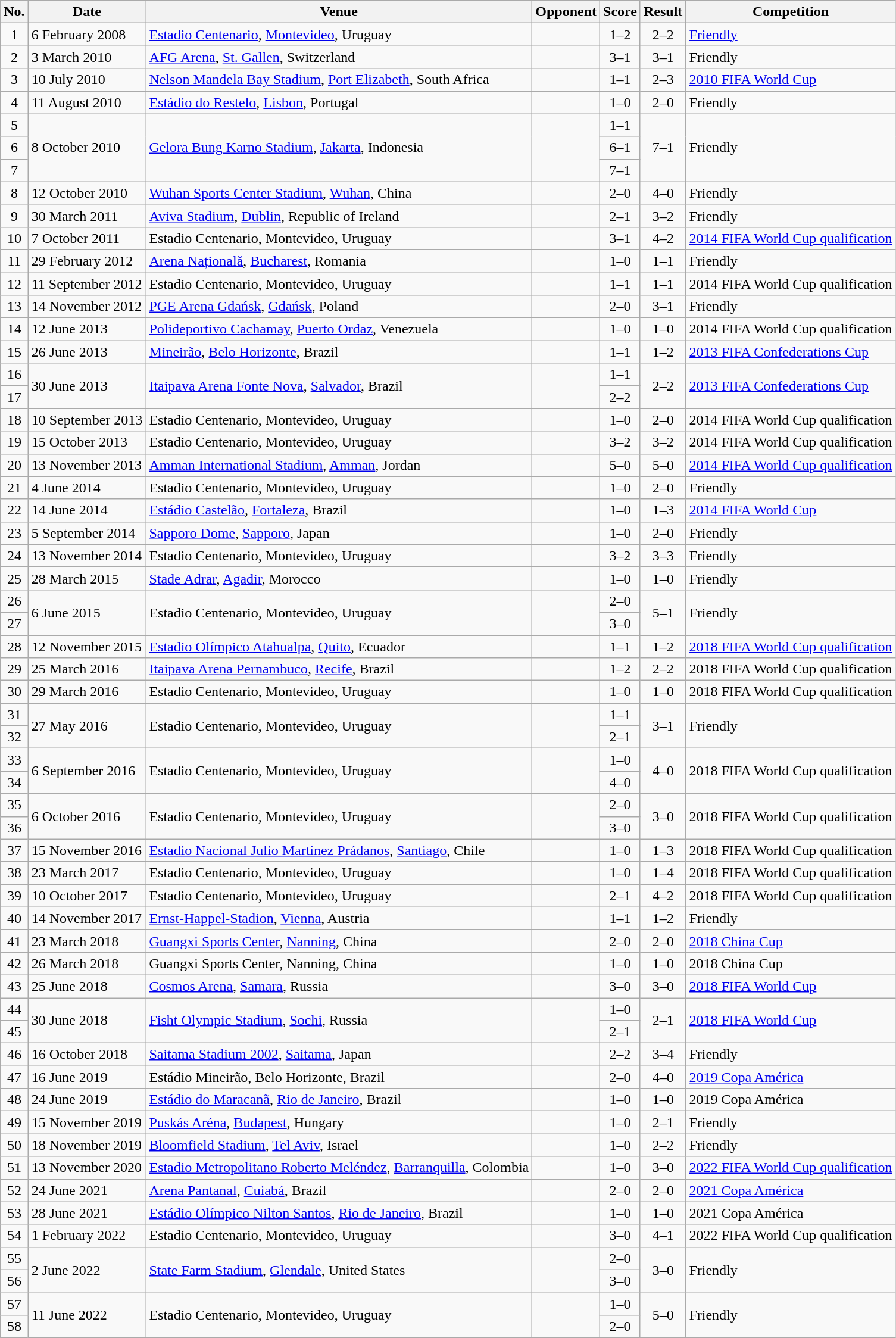<table class="wikitable sortable">
<tr>
<th scope="col">No.</th>
<th scope="col">Date</th>
<th scope="col">Venue</th>
<th scope="col">Opponent</th>
<th scope="col">Score</th>
<th scope="col">Result</th>
<th scope="col">Competition</th>
</tr>
<tr>
<td style="text-align:center">1</td>
<td>6 February 2008</td>
<td><a href='#'>Estadio Centenario</a>, <a href='#'>Montevideo</a>, Uruguay</td>
<td></td>
<td style="text-align:center">1–2</td>
<td style="text-align:center">2–2</td>
<td><a href='#'>Friendly</a></td>
</tr>
<tr>
<td style="text-align:center">2</td>
<td>3 March 2010</td>
<td><a href='#'>AFG Arena</a>, <a href='#'>St. Gallen</a>, Switzerland</td>
<td></td>
<td style="text-align:center">3–1</td>
<td style="text-align:center">3–1</td>
<td>Friendly</td>
</tr>
<tr>
<td style="text-align:center">3</td>
<td>10 July 2010</td>
<td><a href='#'>Nelson Mandela Bay Stadium</a>, <a href='#'>Port Elizabeth</a>, South Africa</td>
<td></td>
<td style="text-align:center">1–1</td>
<td style="text-align:center">2–3</td>
<td><a href='#'>2010 FIFA World Cup</a></td>
</tr>
<tr>
<td style="text-align:center">4</td>
<td>11 August 2010</td>
<td><a href='#'>Estádio do Restelo</a>, <a href='#'>Lisbon</a>, Portugal</td>
<td></td>
<td style="text-align:center">1–0</td>
<td style="text-align:center">2–0</td>
<td>Friendly</td>
</tr>
<tr>
<td style="text-align:center">5</td>
<td rowspan="3">8 October 2010</td>
<td rowspan="3"><a href='#'>Gelora Bung Karno Stadium</a>, <a href='#'>Jakarta</a>, Indonesia</td>
<td rowspan="3"></td>
<td style="text-align:center">1–1</td>
<td rowspan="3" style="text-align:center">7–1</td>
<td rowspan="3">Friendly</td>
</tr>
<tr>
<td style="text-align:center">6</td>
<td style="text-align:center">6–1</td>
</tr>
<tr>
<td style="text-align:center">7</td>
<td style="text-align:center">7–1</td>
</tr>
<tr>
<td style="text-align:center">8</td>
<td>12 October 2010</td>
<td><a href='#'>Wuhan Sports Center Stadium</a>, <a href='#'>Wuhan</a>, China</td>
<td></td>
<td style="text-align:center">2–0</td>
<td style="text-align:center">4–0</td>
<td>Friendly</td>
</tr>
<tr>
<td style="text-align:center">9</td>
<td>30 March 2011</td>
<td><a href='#'>Aviva Stadium</a>, <a href='#'>Dublin</a>, Republic of Ireland</td>
<td></td>
<td style="text-align:center">2–1</td>
<td style="text-align:center">3–2</td>
<td>Friendly</td>
</tr>
<tr>
<td style="text-align:center">10</td>
<td>7 October 2011</td>
<td>Estadio Centenario, Montevideo, Uruguay</td>
<td></td>
<td style="text-align:center">3–1</td>
<td style="text-align:center">4–2</td>
<td><a href='#'>2014 FIFA World Cup qualification</a></td>
</tr>
<tr>
<td style="text-align:center">11</td>
<td>29 February 2012</td>
<td><a href='#'>Arena Națională</a>, <a href='#'>Bucharest</a>, Romania</td>
<td></td>
<td style="text-align:center">1–0</td>
<td style="text-align:center">1–1</td>
<td>Friendly</td>
</tr>
<tr>
<td style="text-align:center">12</td>
<td>11 September 2012</td>
<td>Estadio Centenario, Montevideo, Uruguay</td>
<td></td>
<td style="text-align:center">1–1</td>
<td style="text-align:center">1–1</td>
<td>2014 FIFA World Cup qualification</td>
</tr>
<tr>
<td style="text-align:center">13</td>
<td>14 November 2012</td>
<td><a href='#'>PGE Arena Gdańsk</a>, <a href='#'>Gdańsk</a>, Poland</td>
<td></td>
<td style="text-align:center">2–0</td>
<td style="text-align:center">3–1</td>
<td>Friendly</td>
</tr>
<tr>
<td style="text-align:center">14</td>
<td>12 June 2013</td>
<td><a href='#'>Polideportivo Cachamay</a>, <a href='#'>Puerto Ordaz</a>, Venezuela</td>
<td></td>
<td style="text-align:center">1–0</td>
<td style="text-align:center">1–0</td>
<td>2014 FIFA World Cup qualification</td>
</tr>
<tr>
<td style="text-align:center">15</td>
<td>26 June 2013</td>
<td><a href='#'>Mineirão</a>, <a href='#'>Belo Horizonte</a>, Brazil</td>
<td></td>
<td style="text-align:center">1–1</td>
<td style="text-align:center">1–2</td>
<td><a href='#'>2013 FIFA Confederations Cup</a></td>
</tr>
<tr>
<td style="text-align:center">16</td>
<td rowspan="2">30 June 2013</td>
<td rowspan="2"><a href='#'>Itaipava Arena Fonte Nova</a>, <a href='#'>Salvador</a>, Brazil</td>
<td rowspan="2"></td>
<td style="text-align:center">1–1</td>
<td rowspan="2" style="text-align:center">2–2 </td>
<td rowspan="2"><a href='#'>2013 FIFA Confederations Cup</a></td>
</tr>
<tr>
<td style="text-align:center">17</td>
<td style="text-align:center">2–2</td>
</tr>
<tr>
<td style="text-align:center">18</td>
<td>10 September 2013</td>
<td>Estadio Centenario, Montevideo, Uruguay</td>
<td></td>
<td style="text-align:center">1–0</td>
<td style="text-align:center">2–0</td>
<td>2014 FIFA World Cup qualification</td>
</tr>
<tr>
<td style="text-align:center">19</td>
<td>15 October 2013</td>
<td>Estadio Centenario, Montevideo, Uruguay</td>
<td></td>
<td style="text-align:center">3–2</td>
<td style="text-align:center">3–2</td>
<td>2014 FIFA World Cup qualification</td>
</tr>
<tr>
<td style="text-align:center">20</td>
<td>13 November 2013</td>
<td><a href='#'>Amman International Stadium</a>, <a href='#'>Amman</a>, Jordan</td>
<td></td>
<td style="text-align:center">5–0</td>
<td style="text-align:center">5–0</td>
<td><a href='#'>2014 FIFA World Cup qualification</a></td>
</tr>
<tr>
<td style="text-align:center">21</td>
<td>4 June 2014</td>
<td>Estadio Centenario, Montevideo, Uruguay</td>
<td></td>
<td style="text-align:center">1–0</td>
<td style="text-align:center">2–0</td>
<td>Friendly</td>
</tr>
<tr>
<td style="text-align:center">22</td>
<td>14 June 2014</td>
<td><a href='#'>Estádio Castelão</a>, <a href='#'>Fortaleza</a>, Brazil</td>
<td></td>
<td style="text-align:center">1–0</td>
<td style="text-align:center">1–3</td>
<td><a href='#'>2014 FIFA World Cup</a></td>
</tr>
<tr>
<td style="text-align:center">23</td>
<td>5 September 2014</td>
<td><a href='#'>Sapporo Dome</a>, <a href='#'>Sapporo</a>, Japan</td>
<td></td>
<td style="text-align:center">1–0</td>
<td style="text-align:center">2–0</td>
<td>Friendly</td>
</tr>
<tr>
<td style="text-align:center">24</td>
<td>13 November 2014</td>
<td>Estadio Centenario, Montevideo, Uruguay</td>
<td></td>
<td style="text-align:center">3–2</td>
<td style="text-align:center">3–3</td>
<td>Friendly</td>
</tr>
<tr>
<td style="text-align:center">25</td>
<td>28 March 2015</td>
<td><a href='#'>Stade Adrar</a>, <a href='#'>Agadir</a>, Morocco</td>
<td></td>
<td style="text-align:center">1–0</td>
<td style="text-align:center">1–0</td>
<td>Friendly</td>
</tr>
<tr>
<td style="text-align:center">26</td>
<td rowspan="2">6 June 2015</td>
<td rowspan="2">Estadio Centenario, Montevideo, Uruguay</td>
<td rowspan="2"></td>
<td style="text-align:center">2–0</td>
<td rowspan="2" style="text-align:center">5–1</td>
<td rowspan="2">Friendly</td>
</tr>
<tr>
<td style="text-align:center">27</td>
<td style="text-align:center">3–0</td>
</tr>
<tr>
<td style="text-align:center">28</td>
<td>12 November 2015</td>
<td><a href='#'>Estadio Olímpico Atahualpa</a>, <a href='#'>Quito</a>, Ecuador</td>
<td></td>
<td style="text-align:center">1–1</td>
<td style="text-align:center">1–2</td>
<td><a href='#'>2018 FIFA World Cup qualification</a></td>
</tr>
<tr>
<td style="text-align:center">29</td>
<td>25 March 2016</td>
<td><a href='#'>Itaipava Arena Pernambuco</a>, <a href='#'>Recife</a>, Brazil</td>
<td></td>
<td style="text-align:center">1–2</td>
<td style="text-align:center">2–2</td>
<td>2018 FIFA World Cup qualification</td>
</tr>
<tr>
<td style="text-align:center">30</td>
<td>29 March 2016</td>
<td>Estadio Centenario, Montevideo, Uruguay</td>
<td></td>
<td style="text-align:center">1–0</td>
<td style="text-align:center">1–0</td>
<td>2018 FIFA World Cup qualification</td>
</tr>
<tr>
<td style="text-align:center">31</td>
<td rowspan="2">27 May 2016</td>
<td rowspan="2">Estadio Centenario, Montevideo, Uruguay</td>
<td rowspan="2"></td>
<td style="text-align:center">1–1</td>
<td rowspan="2" align=center>3–1</td>
<td rowspan="2">Friendly</td>
</tr>
<tr>
<td style="text-align:center">32</td>
<td style="text-align:center">2–1</td>
</tr>
<tr>
<td style="text-align:center">33</td>
<td rowspan="2">6 September 2016</td>
<td rowspan="2">Estadio Centenario, Montevideo, Uruguay</td>
<td rowspan="2"></td>
<td style="text-align:center">1–0</td>
<td rowspan="2" align=center>4–0</td>
<td rowspan="2">2018 FIFA World Cup qualification</td>
</tr>
<tr>
<td style="text-align:center">34</td>
<td style="text-align:center">4–0</td>
</tr>
<tr>
<td style="text-align:center">35</td>
<td rowspan="2">6 October 2016</td>
<td rowspan="2">Estadio Centenario, Montevideo, Uruguay</td>
<td rowspan="2"></td>
<td style="text-align:center">2–0</td>
<td rowspan="2" align=center>3–0</td>
<td rowspan="2">2018 FIFA World Cup qualification</td>
</tr>
<tr>
<td style="text-align:center">36</td>
<td style="text-align:center">3–0</td>
</tr>
<tr>
<td style="text-align:center">37</td>
<td>15 November 2016</td>
<td><a href='#'>Estadio Nacional Julio Martínez Prádanos</a>, <a href='#'>Santiago</a>, Chile</td>
<td></td>
<td style="text-align:center">1–0</td>
<td style="text-align:center">1–3</td>
<td>2018 FIFA World Cup qualification</td>
</tr>
<tr>
<td style="text-align:center">38</td>
<td>23 March 2017</td>
<td>Estadio Centenario, Montevideo, Uruguay</td>
<td></td>
<td style="text-align:center">1–0</td>
<td style="text-align:center">1–4</td>
<td>2018 FIFA World Cup qualification</td>
</tr>
<tr>
<td style="text-align:center">39</td>
<td>10 October 2017</td>
<td>Estadio Centenario, Montevideo, Uruguay</td>
<td></td>
<td style="text-align:center">2–1</td>
<td style="text-align:center">4–2</td>
<td>2018 FIFA World Cup qualification</td>
</tr>
<tr>
<td style="text-align:center">40</td>
<td>14 November 2017</td>
<td><a href='#'>Ernst-Happel-Stadion</a>, <a href='#'>Vienna</a>, Austria</td>
<td></td>
<td style="text-align:center">1–1</td>
<td style="text-align:center">1–2</td>
<td>Friendly</td>
</tr>
<tr>
<td style="text-align:center">41</td>
<td>23 March 2018</td>
<td><a href='#'>Guangxi Sports Center</a>, <a href='#'>Nanning</a>, China</td>
<td></td>
<td style="text-align:center">2–0</td>
<td style="text-align:center">2–0</td>
<td><a href='#'>2018 China Cup</a></td>
</tr>
<tr>
<td style="text-align:center">42</td>
<td>26 March 2018</td>
<td>Guangxi Sports Center, Nanning, China</td>
<td></td>
<td style="text-align:center">1–0</td>
<td style="text-align:center">1–0</td>
<td>2018 China Cup</td>
</tr>
<tr>
<td style="text-align:center">43</td>
<td>25 June 2018</td>
<td><a href='#'>Cosmos Arena</a>, <a href='#'>Samara</a>, Russia</td>
<td></td>
<td style="text-align:center">3–0</td>
<td style="text-align:center">3–0</td>
<td><a href='#'>2018 FIFA World Cup</a></td>
</tr>
<tr>
<td style="text-align:center">44</td>
<td rowspan="2">30 June 2018</td>
<td rowspan="2"><a href='#'>Fisht Olympic Stadium</a>, <a href='#'>Sochi</a>, Russia</td>
<td rowspan="2"></td>
<td style="text-align:center">1–0</td>
<td rowspan="2" align=center>2–1</td>
<td rowspan="2"><a href='#'>2018 FIFA World Cup</a></td>
</tr>
<tr>
<td style="text-align:center">45</td>
<td style="text-align:center">2–1</td>
</tr>
<tr>
<td style="text-align:center">46</td>
<td>16 October 2018</td>
<td><a href='#'>Saitama Stadium 2002</a>, <a href='#'>Saitama</a>, Japan</td>
<td></td>
<td style="text-align:center">2–2</td>
<td style="text-align:center">3–4</td>
<td>Friendly</td>
</tr>
<tr>
<td style="text-align:center">47</td>
<td>16 June 2019</td>
<td>Estádio Mineirão, Belo Horizonte, Brazil</td>
<td></td>
<td style="text-align:center">2–0</td>
<td style="text-align:center">4–0</td>
<td><a href='#'>2019 Copa América</a></td>
</tr>
<tr>
<td style="text-align:center">48</td>
<td>24 June 2019</td>
<td><a href='#'>Estádio do Maracanã</a>, <a href='#'>Rio de Janeiro</a>, Brazil</td>
<td></td>
<td style="text-align:center">1–0</td>
<td style="text-align:center">1–0</td>
<td>2019 Copa América</td>
</tr>
<tr>
<td style="text-align:center">49</td>
<td>15 November 2019</td>
<td><a href='#'>Puskás Aréna</a>, <a href='#'>Budapest</a>, Hungary</td>
<td></td>
<td style="text-align:center">1–0</td>
<td style="text-align:center">2–1</td>
<td>Friendly</td>
</tr>
<tr>
<td style="text-align:center">50</td>
<td>18 November 2019</td>
<td><a href='#'>Bloomfield Stadium</a>, <a href='#'>Tel Aviv</a>, Israel</td>
<td></td>
<td style="text-align:center">1–0</td>
<td style="text-align:center">2–2</td>
<td>Friendly</td>
</tr>
<tr>
<td style="text-align:center">51</td>
<td>13 November 2020</td>
<td><a href='#'>Estadio Metropolitano Roberto Meléndez</a>, <a href='#'>Barranquilla</a>, Colombia</td>
<td></td>
<td style="text-align:center">1–0</td>
<td style="text-align:center">3–0</td>
<td><a href='#'>2022 FIFA World Cup qualification</a></td>
</tr>
<tr>
<td style="text-align:center">52</td>
<td>24 June 2021</td>
<td><a href='#'>Arena Pantanal</a>, <a href='#'>Cuiabá</a>, Brazil</td>
<td></td>
<td style="text-align:center">2–0</td>
<td style="text-align:center">2–0</td>
<td><a href='#'>2021 Copa América</a></td>
</tr>
<tr>
<td style="text-align:center">53</td>
<td>28 June 2021</td>
<td><a href='#'>Estádio Olímpico Nilton Santos</a>, <a href='#'>Rio de Janeiro</a>, Brazil</td>
<td></td>
<td style="text-align:center">1–0</td>
<td style="text-align:center">1–0</td>
<td>2021 Copa América</td>
</tr>
<tr>
<td style="text-align:center">54</td>
<td>1 February 2022</td>
<td>Estadio Centenario, Montevideo, Uruguay</td>
<td></td>
<td style="text-align:center">3–0</td>
<td style="text-align:center">4–1</td>
<td>2022 FIFA World Cup qualification</td>
</tr>
<tr>
<td style="text-align:center">55</td>
<td rowspan="2">2 June 2022</td>
<td rowspan="2"><a href='#'>State Farm Stadium</a>, <a href='#'>Glendale</a>, United States</td>
<td rowspan="2"></td>
<td style="text-align:center">2–0</td>
<td rowspan="2" style="text-align:center">3–0</td>
<td rowspan="2">Friendly</td>
</tr>
<tr>
<td style="text-align:center">56</td>
<td style="text-align:center">3–0</td>
</tr>
<tr>
<td style="text-align:center">57</td>
<td rowspan="2">11 June 2022</td>
<td rowspan="2">Estadio Centenario, Montevideo, Uruguay</td>
<td rowspan="2"></td>
<td style="text-align:center">1–0</td>
<td rowspan="2" style="text-align:center">5–0</td>
<td rowspan="2">Friendly</td>
</tr>
<tr>
<td style="text-align:center">58</td>
<td style="text-align:center">2–0</td>
</tr>
</table>
